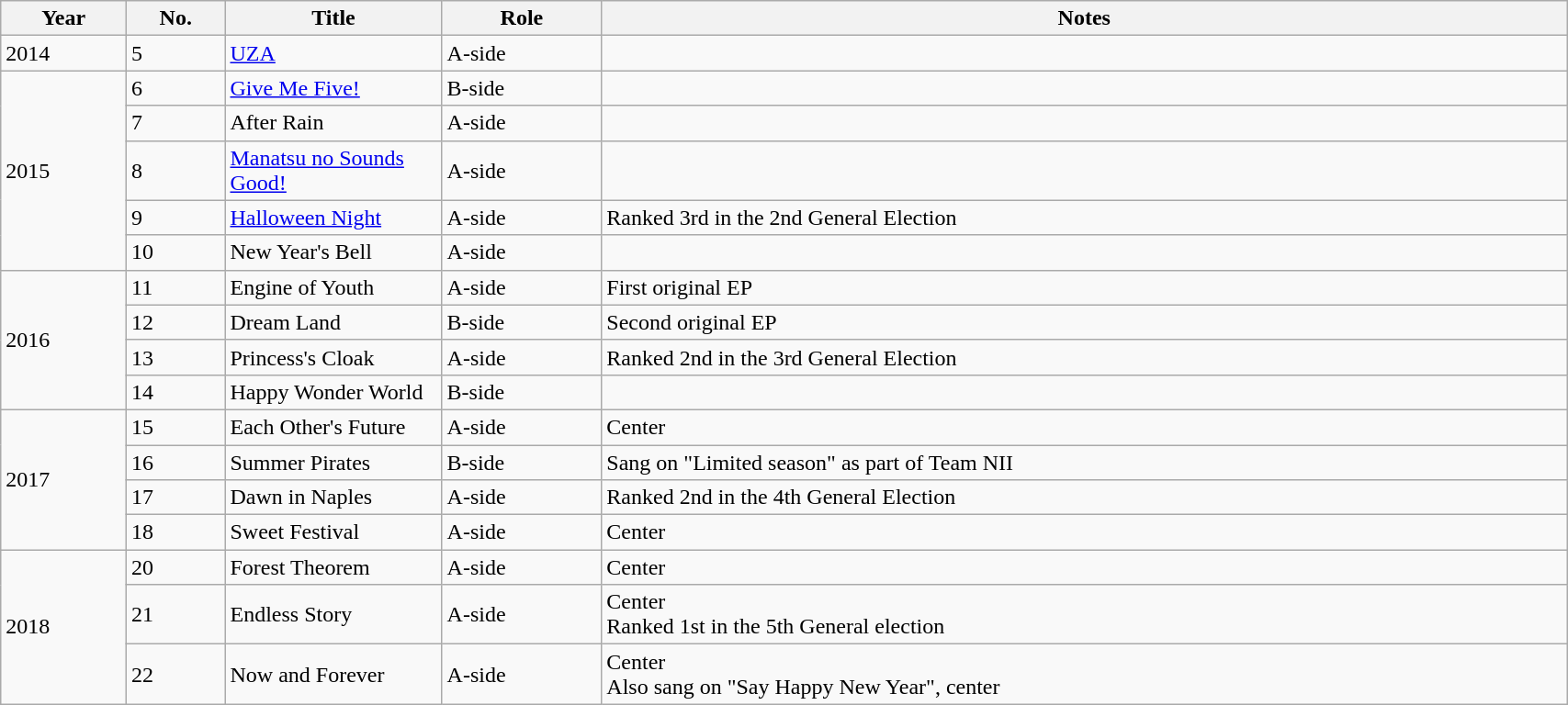<table class="wikitable sortable" style="width:90%;">
<tr>
<th>Year</th>
<th data-sort-type="number">No.</th>
<th style="width:150px;">Title</th>
<th>Role</th>
<th class="unsortable">Notes</th>
</tr>
<tr>
<td>2014</td>
<td>5</td>
<td><a href='#'>UZA</a></td>
<td>A-side</td>
<td></td>
</tr>
<tr>
<td rowspan="5">2015</td>
<td>6</td>
<td><a href='#'>Give Me Five!</a></td>
<td>B-side</td>
<td></td>
</tr>
<tr>
<td>7</td>
<td>After Rain</td>
<td>A-side</td>
<td></td>
</tr>
<tr>
<td>8</td>
<td><a href='#'>Manatsu no Sounds Good!</a></td>
<td>A-side</td>
<td></td>
</tr>
<tr>
<td>9</td>
<td><a href='#'>Halloween Night</a></td>
<td>A-side</td>
<td>Ranked 3rd in the 2nd General Election</td>
</tr>
<tr>
<td>10</td>
<td>New Year's Bell</td>
<td>A-side</td>
<td></td>
</tr>
<tr>
<td rowspan="4">2016</td>
<td>11</td>
<td>Engine of Youth</td>
<td>A-side</td>
<td>First original EP</td>
</tr>
<tr>
<td>12</td>
<td>Dream Land</td>
<td>B-side</td>
<td>Second original EP</td>
</tr>
<tr>
<td>13</td>
<td>Princess's Cloak</td>
<td>A-side</td>
<td>Ranked 2nd in the 3rd General Election</td>
</tr>
<tr>
<td>14</td>
<td>Happy Wonder World</td>
<td>B-side</td>
<td></td>
</tr>
<tr>
<td rowspan="4">2017</td>
<td>15</td>
<td>Each Other's Future</td>
<td>A-side</td>
<td>Center</td>
</tr>
<tr>
<td>16</td>
<td>Summer Pirates</td>
<td>B-side</td>
<td>Sang on "Limited season" as part of Team NII</td>
</tr>
<tr>
<td>17</td>
<td>Dawn in Naples</td>
<td>A-side</td>
<td>Ranked 2nd in the 4th General Election</td>
</tr>
<tr>
<td>18</td>
<td>Sweet Festival</td>
<td>A-side</td>
<td>Center</td>
</tr>
<tr>
<td rowspan="3">2018</td>
<td>20</td>
<td>Forest Theorem</td>
<td>A-side</td>
<td>Center</td>
</tr>
<tr>
<td>21</td>
<td>Endless Story</td>
<td>A-side</td>
<td>Center<br>Ranked 1st in the 5th General election</td>
</tr>
<tr>
<td>22</td>
<td>Now and Forever</td>
<td>A-side</td>
<td>Center<br>Also sang on "Say Happy New Year", center</td>
</tr>
</table>
